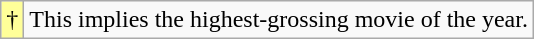<table class="wikitable">
<tr>
<td style="background-color:#FFFF99">†</td>
<td>This implies the highest-grossing movie of the year.</td>
</tr>
</table>
